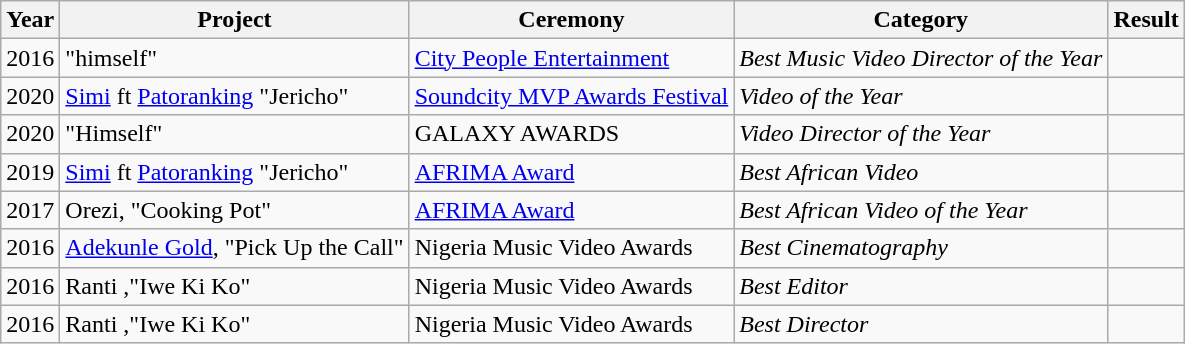<table class="wikitable">
<tr>
<th>Year</th>
<th>Project</th>
<th>Ceremony</th>
<th>Category</th>
<th>Result</th>
</tr>
<tr>
<td rowspan="1">2016</td>
<td rowspan="1">"himself"</td>
<td rowspan="1"><a href='#'>City People Entertainment</a></td>
<td><em>Best Music Video Director of the Year</em> </td>
<td></td>
</tr>
<tr>
<td rowspan="1">2020</td>
<td rowspan="1"><a href='#'>Simi</a> ft <a href='#'>Patoranking</a> "Jericho"</td>
<td rowspan="1"><a href='#'>Soundcity MVP Awards Festival</a></td>
<td><em>Video of the Year</em> </td>
<td></td>
</tr>
<tr>
<td rowspan="1">2020</td>
<td rowspan="1">"Himself"</td>
<td rowspan="1">GALAXY AWARDS</td>
<td><em>Video Director of the Year</em></td>
<td></td>
</tr>
<tr>
<td rowspan="1">2019</td>
<td rowspan="1"><a href='#'>Simi</a> ft <a href='#'>Patoranking</a> "Jericho"</td>
<td rowspan="1"><a href='#'>AFRIMA Award</a></td>
<td><em>Best African Video</em> </td>
<td></td>
</tr>
<tr>
<td rowspan="1">2017</td>
<td rowspan="1">Orezi, "Cooking Pot"</td>
<td rowspan="1"><a href='#'>AFRIMA Award</a></td>
<td><em>Best African Video of the Year</em> </td>
<td></td>
</tr>
<tr>
<td rowspan="1">2016</td>
<td rowspan="1"><a href='#'>Adekunle Gold</a>, "Pick Up the Call"</td>
<td rowspan="1">Nigeria Music Video Awards</td>
<td><em>Best Cinematography</em> </td>
<td></td>
</tr>
<tr>
<td rowspan="1">2016</td>
<td rowspan="1">Ranti ,"Iwe Ki Ko"</td>
<td rowspan="1">Nigeria Music Video Awards</td>
<td><em>Best Editor</em> </td>
<td></td>
</tr>
<tr>
<td rowspan="1">2016</td>
<td rowspan="1">Ranti ,"Iwe Ki Ko"</td>
<td rowspan="1">Nigeria Music Video Awards</td>
<td><em>Best Director</em> </td>
<td></td>
</tr>
</table>
